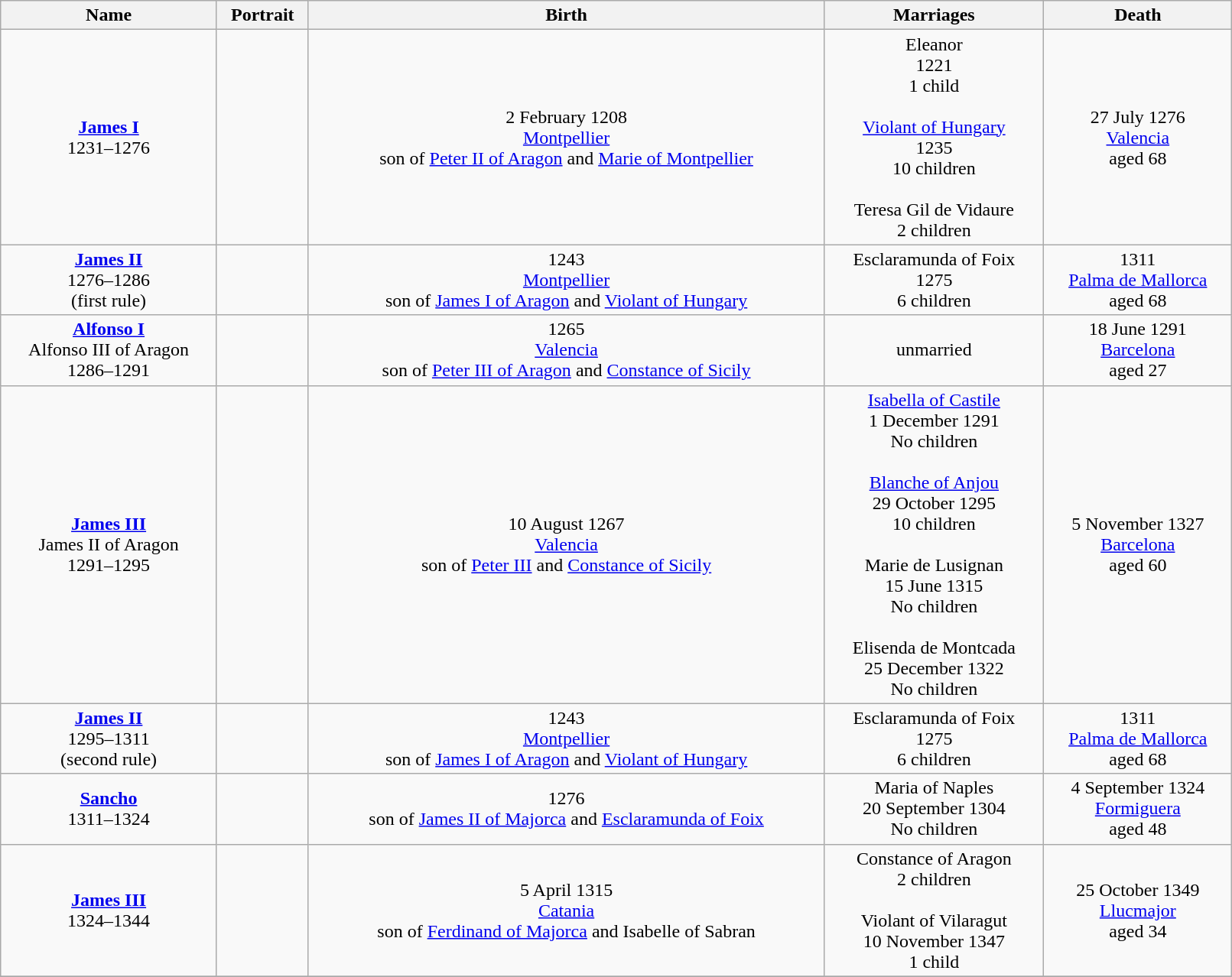<table class="wikitable" style="width: 85%; height: 200px; text-align: center;">
<tr>
<th>Name</th>
<th>Portrait</th>
<th>Birth</th>
<th>Marriages</th>
<th>Death</th>
</tr>
<tr>
<td><strong><a href='#'>James I</a></strong><br>1231–1276</td>
<td></td>
<td>2 February 1208<br><a href='#'>Montpellier</a><br>son of <a href='#'>Peter II of Aragon</a> and <a href='#'>Marie of Montpellier</a></td>
<td>Eleanor<br>1221<br>1 child<br><br><a href='#'>Violant of Hungary</a><br>1235<br>10 children<br><br>Teresa Gil de Vidaure<br>2 children</td>
<td>27 July 1276<br><a href='#'>Valencia</a><br>aged 68</td>
</tr>
<tr>
<td><strong><a href='#'>James II</a></strong><br>1276–1286<br>(first rule)</td>
<td></td>
<td>1243<br><a href='#'>Montpellier</a><br>son of <a href='#'>James I of Aragon</a> and <a href='#'>Violant of Hungary</a></td>
<td>Esclaramunda of Foix<br>1275<br>6 children</td>
<td>1311<br><a href='#'>Palma de Mallorca</a><br>aged 68</td>
</tr>
<tr>
<td><strong><a href='#'>Alfonso I</a></strong><br>Alfonso III of Aragon<br>1286–1291</td>
<td></td>
<td>1265<br><a href='#'>Valencia</a><br>son of <a href='#'>Peter III of Aragon</a> and <a href='#'>Constance of Sicily</a></td>
<td>unmarried</td>
<td>18 June 1291<br><a href='#'>Barcelona</a><br>aged 27</td>
</tr>
<tr>
<td><strong><a href='#'>James III</a></strong><br>James II of Aragon<br>1291–1295</td>
<td></td>
<td>10 August 1267<br><a href='#'>Valencia</a><br>son of <a href='#'>Peter III</a> and <a href='#'>Constance of Sicily</a></td>
<td><a href='#'>Isabella of Castile</a><br>1 December 1291 <br>No children<br><br><a href='#'>Blanche of Anjou</a><br>29 October 1295<br>10 children<br><br>Marie de Lusignan<br>15 June 1315 <br>No children<br><br>Elisenda de Montcada<br>25 December 1322 <br>No children</td>
<td>5 November 1327<br><a href='#'>Barcelona</a><br>aged 60</td>
</tr>
<tr>
<td><strong><a href='#'>James II</a></strong><br>1295–1311<br>(second rule)</td>
<td></td>
<td>1243<br><a href='#'>Montpellier</a><br>son of <a href='#'>James I of Aragon</a> and <a href='#'>Violant of Hungary</a></td>
<td>Esclaramunda of Foix<br>1275<br>6 children</td>
<td>1311<br><a href='#'>Palma de Mallorca</a><br>aged 68</td>
</tr>
<tr>
<td><strong><a href='#'>Sancho</a></strong><br>1311–1324</td>
<td></td>
<td>1276<br>son of <a href='#'>James II of Majorca</a> and <a href='#'>Esclaramunda of Foix</a></td>
<td>Maria of Naples<br>20 September 1304<br>No children</td>
<td>4 September 1324<br><a href='#'>Formiguera</a><br>aged 48</td>
</tr>
<tr>
<td><strong><a href='#'>James III</a></strong><br>1324–1344</td>
<td></td>
<td>5 April 1315<br><a href='#'>Catania</a><br>son of <a href='#'>Ferdinand of Majorca</a> and Isabelle of Sabran</td>
<td>Constance of Aragon<br>2 children<br><br>Violant of Vilaragut<br>10 November 1347<br>1 child</td>
<td>25 October 1349<br><a href='#'>Llucmajor</a><br>aged 34</td>
</tr>
<tr>
</tr>
</table>
